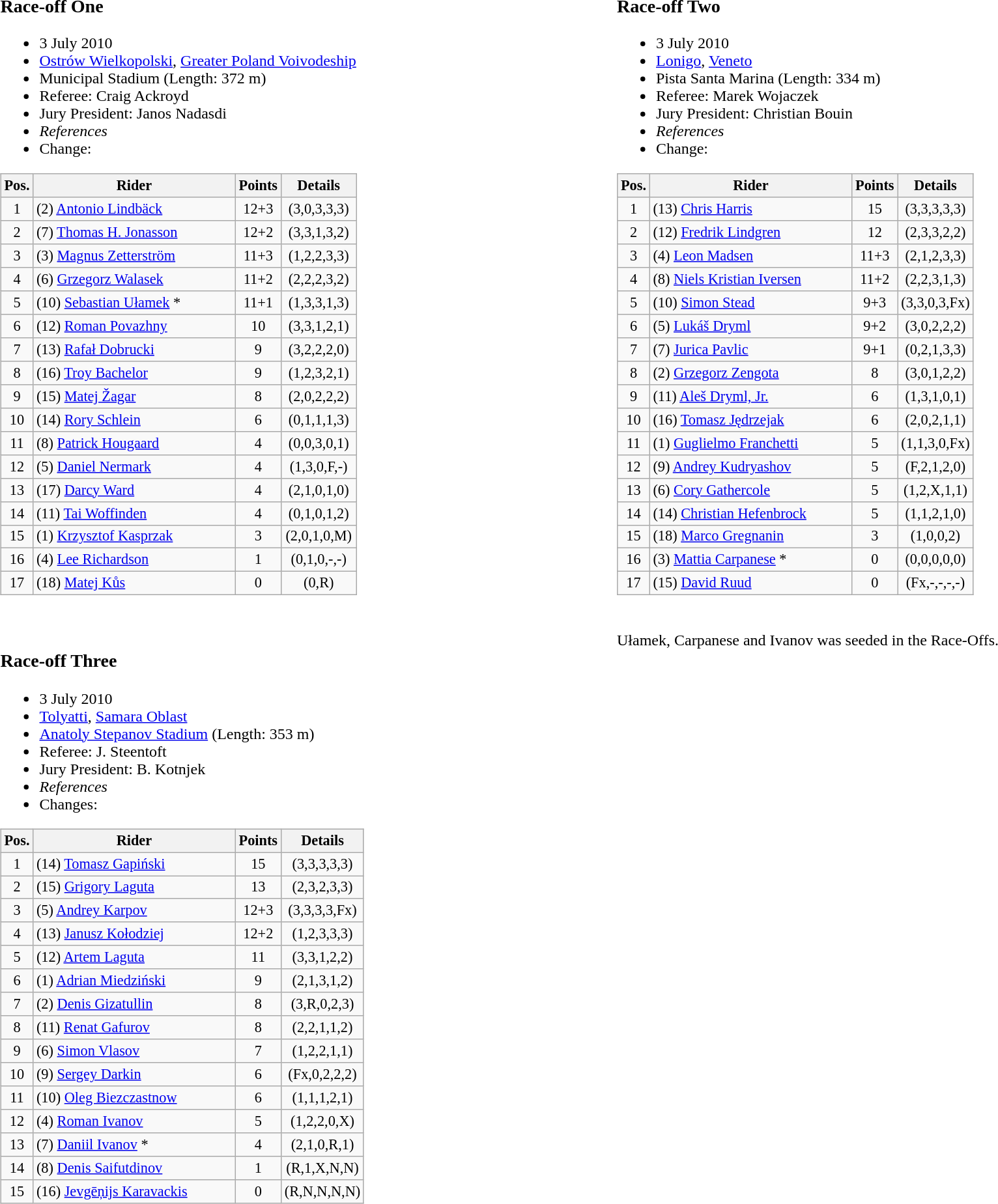<table width=100%>
<tr>
<td width=50% valign=top><br><h3>Race-off One</h3><ul><li>3 July 2010</li><li> <a href='#'>Ostrów Wielkopolski</a>, <a href='#'>Greater Poland Voivodeship</a></li><li>Municipal Stadium (Length: 372 m)</li><li>Referee:  Craig Ackroyd</li><li>Jury President:  Janos Nadasdi</li><li><em>References</em>    </li><li>Change:</li></ul><table class=wikitable style="font-size:93%;">
<tr>
<th width=25px>Pos.</th>
<th width=200px>Rider</th>
<th width=40px>Points</th>
<th width=70px>Details</th>
</tr>
<tr align=center >
<td>1</td>
<td align=left> (2) <a href='#'>Antonio Lindbäck</a></td>
<td>12+3</td>
<td>(3,0,3,3,3)</td>
</tr>
<tr align=center >
<td>2</td>
<td align=left> (7) <a href='#'>Thomas H. Jonasson</a></td>
<td>12+2</td>
<td>(3,3,1,3,2)</td>
</tr>
<tr align=center >
<td>3</td>
<td align=left> (3) <a href='#'>Magnus Zetterström</a></td>
<td>11+3</td>
<td>(1,2,2,3,3)</td>
</tr>
<tr align=center >
<td>4</td>
<td align=left> (6) <a href='#'>Grzegorz Walasek</a></td>
<td>11+2</td>
<td>(2,2,2,3,2)</td>
</tr>
<tr align=center >
<td>5</td>
<td align=left> (10) <a href='#'>Sebastian Ułamek</a> *</td>
<td>11+1</td>
<td>(1,3,3,1,3)</td>
</tr>
<tr align=center >
<td>6</td>
<td align=left> (12) <a href='#'>Roman Povazhny</a></td>
<td>10</td>
<td>(3,3,1,2,1)</td>
</tr>
<tr align=center>
<td>7</td>
<td align=left> (13) <a href='#'>Rafał Dobrucki</a></td>
<td>9</td>
<td>(3,2,2,2,0)</td>
</tr>
<tr align=center>
<td>8</td>
<td align=left> (16) <a href='#'>Troy Bachelor</a></td>
<td>9</td>
<td>(1,2,3,2,1)</td>
</tr>
<tr align=center>
<td>9</td>
<td align=left> (15) <a href='#'>Matej Žagar</a></td>
<td>8</td>
<td>(2,0,2,2,2)</td>
</tr>
<tr align=center>
<td>10</td>
<td align=left> (14) <a href='#'>Rory Schlein</a></td>
<td>6</td>
<td>(0,1,1,1,3)</td>
</tr>
<tr align=center>
<td>11</td>
<td align=left> (8) <a href='#'>Patrick Hougaard</a></td>
<td>4</td>
<td>(0,0,3,0,1)</td>
</tr>
<tr align=center>
<td>12</td>
<td align=left> (5) <a href='#'>Daniel Nermark</a></td>
<td>4</td>
<td>(1,3,0,F,-)</td>
</tr>
<tr align=center>
<td>13</td>
<td align=left> (17) <a href='#'>Darcy Ward</a></td>
<td>4</td>
<td>(2,1,0,1,0)</td>
</tr>
<tr align=center>
<td>14</td>
<td align=left> (11) <a href='#'>Tai Woffinden</a></td>
<td>4</td>
<td>(0,1,0,1,2)</td>
</tr>
<tr align=center>
<td>15</td>
<td align=left> (1) <a href='#'>Krzysztof Kasprzak</a></td>
<td>3</td>
<td>(2,0,1,0,M)</td>
</tr>
<tr align=center>
<td>16</td>
<td align=left> (4) <a href='#'>Lee Richardson</a></td>
<td>1</td>
<td>(0,1,0,-,-)</td>
</tr>
<tr align=center>
<td>17</td>
<td align=left> (18) <a href='#'>Matej Kůs</a></td>
<td>0</td>
<td>(0,R)</td>
</tr>
</table>
</td>
<td width=50% valign=top><br><h3>Race-off Two</h3><ul><li>3 July 2010</li><li> <a href='#'>Lonigo</a>, <a href='#'>Veneto</a></li><li>Pista Santa Marina (Length: 334 m)</li><li>Referee:  Marek Wojaczek</li><li>Jury President:  Christian Bouin</li><li><em>References</em>    </li><li>Change:</li></ul><table class=wikitable style="font-size:93%;">
<tr>
<th width=25px>Pos.</th>
<th width=200px>Rider</th>
<th width=40px>Points</th>
<th width=70px>Details</th>
</tr>
<tr align=center >
<td>1</td>
<td align=left> (13) <a href='#'>Chris Harris</a></td>
<td>15</td>
<td>(3,3,3,3,3)</td>
</tr>
<tr align=center >
<td>2</td>
<td align=left> (12) <a href='#'>Fredrik Lindgren</a></td>
<td>12</td>
<td>(2,3,3,2,2)</td>
</tr>
<tr align=center >
<td>3</td>
<td align=left> (4) <a href='#'>Leon Madsen</a></td>
<td>11+3</td>
<td>(2,1,2,3,3)</td>
</tr>
<tr align=center >
<td>4</td>
<td align=left> (8) <a href='#'>Niels Kristian Iversen</a></td>
<td>11+2</td>
<td>(2,2,3,1,3)</td>
</tr>
<tr align=center >
<td>5</td>
<td align=left> (10) <a href='#'>Simon Stead</a></td>
<td>9+3</td>
<td>(3,3,0,3,Fx)</td>
</tr>
<tr align=center >
<td>6</td>
<td align=left> (5) <a href='#'>Lukáš Dryml</a></td>
<td>9+2</td>
<td>(3,0,2,2,2)</td>
</tr>
<tr align=center>
<td>7</td>
<td align=left> (7) <a href='#'>Jurica Pavlic</a></td>
<td>9+1</td>
<td>(0,2,1,3,3)</td>
</tr>
<tr align=center>
<td>8</td>
<td align=left> (2) <a href='#'>Grzegorz Zengota</a></td>
<td>8</td>
<td>(3,0,1,2,2)</td>
</tr>
<tr align=center>
<td>9</td>
<td align=left> (11) <a href='#'>Aleš Dryml, Jr.</a></td>
<td>6</td>
<td>(1,3,1,0,1)</td>
</tr>
<tr align=center>
<td>10</td>
<td align=left> (16) <a href='#'>Tomasz Jędrzejak</a></td>
<td>6</td>
<td>(2,0,2,1,1)</td>
</tr>
<tr align=center>
<td>11</td>
<td align=left> (1) <a href='#'>Guglielmo Franchetti</a></td>
<td>5</td>
<td>(1,1,3,0,Fx)</td>
</tr>
<tr align=center>
<td>12</td>
<td align=left> (9) <a href='#'>Andrey Kudryashov</a></td>
<td>5</td>
<td>(F,2,1,2,0)</td>
</tr>
<tr align=center>
<td>13</td>
<td align=left> (6) <a href='#'>Cory Gathercole</a></td>
<td>5</td>
<td>(1,2,X,1,1)</td>
</tr>
<tr align=center>
<td>14</td>
<td align=left> (14) <a href='#'>Christian Hefenbrock</a></td>
<td>5</td>
<td>(1,1,2,1,0)</td>
</tr>
<tr align=center>
<td>15</td>
<td align=left> (18) <a href='#'>Marco Gregnanin</a></td>
<td>3</td>
<td>(1,0,0,2)</td>
</tr>
<tr align=center>
<td>16</td>
<td align=left> (3) <a href='#'>Mattia Carpanese</a>  *</td>
<td>0</td>
<td>(0,0,0,0,0)</td>
</tr>
<tr align=center>
<td>17</td>
<td align=left> (15) <a href='#'>David Ruud</a></td>
<td>0</td>
<td>(Fx,-,-,-,-)</td>
</tr>
</table>
</td>
</tr>
<tr>
<td valign=top><br><h3>Race-off Three</h3><ul><li>3 July 2010</li><li> <a href='#'>Tolyatti</a>, <a href='#'>Samara Oblast</a></li><li><a href='#'>Anatoly Stepanov Stadium</a> (Length: 353 m)</li><li>Referee:  J. Steentoft</li><li>Jury President:  B. Kotnjek</li><li><em>References</em>   </li><li>Changes: </li></ul><table class=wikitable style="font-size:93%;">
<tr>
<th width=25px>Pos.</th>
<th width=200px>Rider</th>
<th width=40px>Points</th>
<th width=70px>Details</th>
</tr>
<tr align=center >
<td>1</td>
<td align=left> (14) <a href='#'>Tomasz Gapiński</a></td>
<td>15</td>
<td>(3,3,3,3,3)</td>
</tr>
<tr align=center >
<td>2</td>
<td align=left> (15) <a href='#'>Grigory Laguta</a></td>
<td>13</td>
<td>(2,3,2,3,3)</td>
</tr>
<tr align=center >
<td>3</td>
<td align=left> (5) <a href='#'>Andrey Karpov</a></td>
<td>12+3</td>
<td>(3,3,3,3,Fx)</td>
</tr>
<tr align=center >
<td>4</td>
<td align=left> (13) <a href='#'>Janusz Kołodziej</a></td>
<td>12+2</td>
<td>(1,2,3,3,3)</td>
</tr>
<tr align=center >
<td>5</td>
<td align=left> (12) <a href='#'>Artem Laguta</a></td>
<td>11</td>
<td>(3,3,1,2,2)</td>
</tr>
<tr align=center >
<td>6</td>
<td align=left> (1) <a href='#'>Adrian Miedziński</a></td>
<td>9</td>
<td>(2,1,3,1,2)</td>
</tr>
<tr align=center>
<td>7</td>
<td align=left> (2) <a href='#'>Denis Gizatullin</a></td>
<td>8</td>
<td>(3,R,0,2,3)</td>
</tr>
<tr align=center>
<td>8</td>
<td align=left> (11) <a href='#'>Renat Gafurov</a></td>
<td>8</td>
<td>(2,2,1,1,2)</td>
</tr>
<tr align=center>
<td>9</td>
<td align=left> (6) <a href='#'>Simon Vlasov</a></td>
<td>7</td>
<td>(1,2,2,1,1)</td>
</tr>
<tr align=center>
<td>10</td>
<td align=left> (9) <a href='#'>Sergey Darkin</a></td>
<td>6</td>
<td>(Fx,0,2,2,2)</td>
</tr>
<tr align=center>
<td>11</td>
<td align=left> (10) <a href='#'>Oleg Biezczastnow</a></td>
<td>6</td>
<td>(1,1,1,2,1)</td>
</tr>
<tr align=center>
<td>12</td>
<td align=left> (4) <a href='#'>Roman Ivanov</a></td>
<td>5</td>
<td>(1,2,2,0,X)</td>
</tr>
<tr align=center>
<td>13</td>
<td align=left> (7) <a href='#'>Daniil Ivanov</a> *</td>
<td>4</td>
<td>(2,1,0,R,1)</td>
</tr>
<tr align=center>
<td>14</td>
<td align=left> (8) <a href='#'>Denis Saifutdinov</a></td>
<td>1</td>
<td>(R,1,X,N,N)</td>
</tr>
<tr align=center>
<td>15</td>
<td align=left> (16) <a href='#'>Jevgēņijs Karavackis</a></td>
<td>0</td>
<td>(R,N,N,N,N)</td>
</tr>
</table>
</td>
<td valign=top><br>Ułamek, Carpanese and Ivanov was seeded in the Race-Offs.</td>
</tr>
</table>
